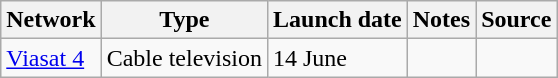<table class="wikitable sortable">
<tr>
<th>Network</th>
<th>Type</th>
<th>Launch date</th>
<th>Notes</th>
<th>Source</th>
</tr>
<tr>
<td><a href='#'>Viasat 4</a></td>
<td>Cable television</td>
<td>14 June</td>
<td></td>
<td></td>
</tr>
</table>
